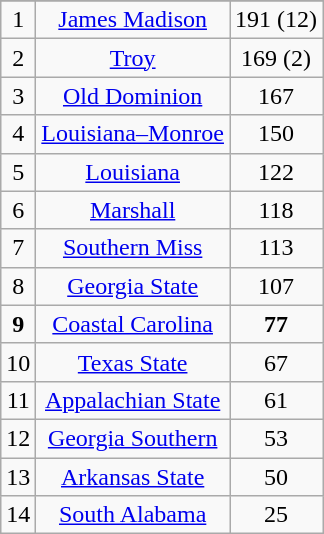<table class="wikitable" border="1">
<tr align=center>
</tr>
<tr align="center">
<td>1</td>
<td><a href='#'>James Madison</a></td>
<td>191 (12)</td>
</tr>
<tr align="center">
<td>2</td>
<td><a href='#'>Troy</a></td>
<td>169 (2)</td>
</tr>
<tr align="center">
<td>3</td>
<td><a href='#'>Old Dominion</a></td>
<td>167</td>
</tr>
<tr align="center">
<td>4</td>
<td><a href='#'>Louisiana–Monroe</a></td>
<td>150</td>
</tr>
<tr align="center">
<td>5</td>
<td><a href='#'>Louisiana</a></td>
<td>122</td>
</tr>
<tr align="center">
<td>6</td>
<td><a href='#'>Marshall</a></td>
<td>118</td>
</tr>
<tr align="center">
<td>7</td>
<td><a href='#'>Southern Miss</a></td>
<td>113</td>
</tr>
<tr align="center">
<td>8</td>
<td><a href='#'>Georgia State</a></td>
<td>107</td>
</tr>
<tr align="center">
<td><strong>9</strong></td>
<td><a href='#'>Coastal Carolina</a></td>
<td><strong>77</strong></td>
</tr>
<tr align="center">
<td>10</td>
<td><a href='#'>Texas State</a></td>
<td>67</td>
</tr>
<tr align="center">
<td>11</td>
<td><a href='#'>Appalachian State</a></td>
<td>61</td>
</tr>
<tr align="center">
<td>12</td>
<td><a href='#'>Georgia Southern</a></td>
<td>53</td>
</tr>
<tr align="center">
<td>13</td>
<td><a href='#'>Arkansas State</a></td>
<td>50</td>
</tr>
<tr align="center">
<td>14</td>
<td><a href='#'>South Alabama</a></td>
<td>25</td>
</tr>
</table>
